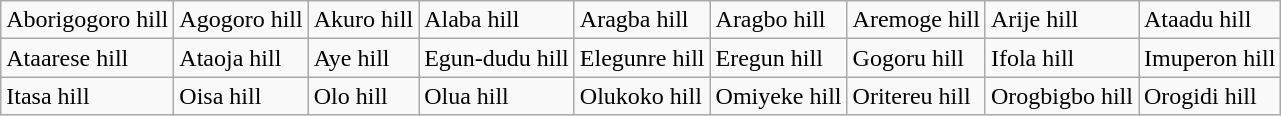<table class="wikitable">
<tr>
<td>Aborigogoro hill</td>
<td>Agogoro hill</td>
<td>Akuro hill</td>
<td>Alaba hill</td>
<td>Aragba hill</td>
<td>Aragbo hill</td>
<td>Aremoge hill</td>
<td>Arije hill</td>
<td>Ataadu hill</td>
</tr>
<tr>
<td>Ataarese hill</td>
<td>Ataoja hill</td>
<td>Aye hill</td>
<td>Egun-dudu hill</td>
<td>Elegunre hill</td>
<td>Eregun hill</td>
<td>Gogoru hill</td>
<td>Ifola hill</td>
<td>Imuperon hill</td>
</tr>
<tr>
<td>Itasa hill</td>
<td>Oisa hill</td>
<td>Olo hill</td>
<td>Olua hill</td>
<td>Olukoko hill</td>
<td>Omiyeke hill</td>
<td>Oritereu hill</td>
<td>Orogbigbo hill</td>
<td>Orogidi hill</td>
</tr>
</table>
